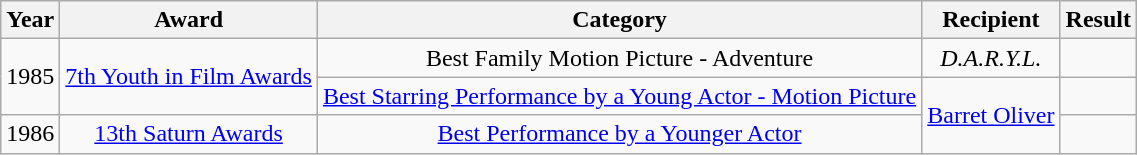<table class="wikitable plainrowheaders" style="text-align:center;">
<tr>
<th scope="col">Year</th>
<th scope="col">Award</th>
<th scope="col">Category</th>
<th scope="col">Recipient</th>
<th scope="col">Result</th>
</tr>
<tr>
<td rowspan="2">1985</td>
<td rowspan="2"><a href='#'>7th Youth in Film Awards</a></td>
<td>Best Family Motion Picture - Adventure</td>
<td><em>D.A.R.Y.L.</em></td>
<td></td>
</tr>
<tr>
<td><a href='#'>Best Starring Performance by a Young Actor - Motion Picture</a></td>
<td rowspan="2"><a href='#'>Barret Oliver</a></td>
<td></td>
</tr>
<tr>
<td>1986</td>
<td><a href='#'>13th Saturn Awards</a></td>
<td><a href='#'>Best Performance by a Younger Actor</a></td>
<td></td>
</tr>
</table>
